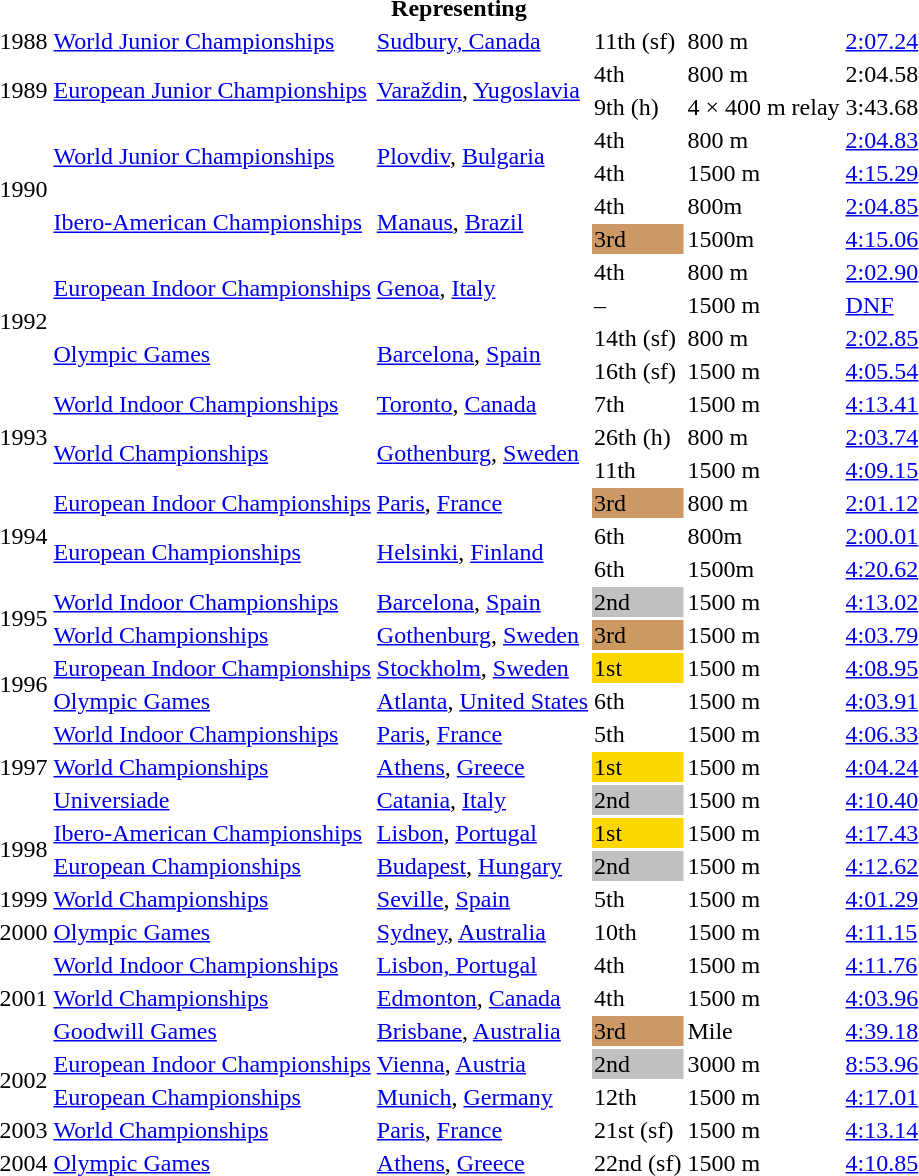<table>
<tr>
<th colspan="6">Representing </th>
</tr>
<tr>
<td>1988</td>
<td><a href='#'>World Junior Championships</a></td>
<td><a href='#'>Sudbury, Canada</a></td>
<td>11th (sf)</td>
<td>800 m</td>
<td><a href='#'>2:07.24</a></td>
</tr>
<tr>
<td rowspan=2>1989</td>
<td rowspan=2><a href='#'>European Junior Championships</a></td>
<td rowspan=2><a href='#'>Varaždin</a>, <a href='#'>Yugoslavia</a></td>
<td>4th</td>
<td>800 m</td>
<td>2:04.58</td>
</tr>
<tr>
<td>9th (h)</td>
<td>4 × 400 m relay</td>
<td>3:43.68</td>
</tr>
<tr>
<td rowspan=4>1990</td>
<td rowspan=2><a href='#'>World Junior Championships</a></td>
<td rowspan=2><a href='#'>Plovdiv</a>, <a href='#'>Bulgaria</a></td>
<td>4th</td>
<td>800 m</td>
<td><a href='#'>2:04.83</a></td>
</tr>
<tr>
<td>4th</td>
<td>1500 m</td>
<td><a href='#'>4:15.29</a></td>
</tr>
<tr>
<td rowspan=2><a href='#'>Ibero-American Championships</a></td>
<td rowspan=2><a href='#'>Manaus</a>, <a href='#'>Brazil</a></td>
<td>4th</td>
<td>800m</td>
<td><a href='#'>2:04.85</a></td>
</tr>
<tr>
<td bgcolor="cc9966">3rd</td>
<td>1500m</td>
<td><a href='#'>4:15.06</a></td>
</tr>
<tr>
<td rowspan=4>1992</td>
<td rowspan=2><a href='#'>European Indoor Championships</a></td>
<td rowspan=2><a href='#'>Genoa</a>, <a href='#'>Italy</a></td>
<td>4th</td>
<td>800 m</td>
<td><a href='#'>2:02.90</a></td>
</tr>
<tr>
<td>–</td>
<td>1500 m</td>
<td><a href='#'>DNF</a></td>
</tr>
<tr>
<td rowspan=2><a href='#'>Olympic Games</a></td>
<td rowspan=2><a href='#'>Barcelona</a>, <a href='#'>Spain</a></td>
<td>14th (sf)</td>
<td>800 m</td>
<td><a href='#'>2:02.85</a></td>
</tr>
<tr>
<td>16th (sf)</td>
<td>1500 m</td>
<td><a href='#'>4:05.54</a></td>
</tr>
<tr>
<td rowspan=3>1993</td>
<td><a href='#'>World Indoor Championships</a></td>
<td><a href='#'>Toronto</a>, <a href='#'>Canada</a></td>
<td>7th</td>
<td>1500 m</td>
<td><a href='#'>4:13.41</a></td>
</tr>
<tr>
<td rowspan=2><a href='#'>World Championships</a></td>
<td rowspan=2><a href='#'>Gothenburg</a>, <a href='#'>Sweden</a></td>
<td>26th (h)</td>
<td>800 m</td>
<td><a href='#'>2:03.74</a></td>
</tr>
<tr>
<td>11th</td>
<td>1500 m</td>
<td><a href='#'>4:09.15</a></td>
</tr>
<tr>
<td rowspan=3>1994</td>
<td><a href='#'>European Indoor Championships</a></td>
<td><a href='#'>Paris</a>, <a href='#'>France</a></td>
<td bgcolor=cc9966>3rd</td>
<td>800 m</td>
<td><a href='#'>2:01.12</a></td>
</tr>
<tr>
<td rowspan=2><a href='#'>European Championships</a></td>
<td rowspan=2><a href='#'>Helsinki</a>, <a href='#'>Finland</a></td>
<td>6th</td>
<td>800m</td>
<td><a href='#'>2:00.01</a></td>
</tr>
<tr>
<td>6th</td>
<td>1500m</td>
<td><a href='#'>4:20.62</a></td>
</tr>
<tr>
<td rowspan=2>1995</td>
<td><a href='#'>World Indoor Championships</a></td>
<td><a href='#'>Barcelona</a>, <a href='#'>Spain</a></td>
<td bgcolor=silver>2nd</td>
<td>1500 m</td>
<td><a href='#'>4:13.02</a></td>
</tr>
<tr>
<td><a href='#'>World Championships</a></td>
<td><a href='#'>Gothenburg</a>, <a href='#'>Sweden</a></td>
<td bgcolor=cc99966>3rd</td>
<td>1500 m</td>
<td><a href='#'>4:03.79</a></td>
</tr>
<tr>
<td rowspan=2>1996</td>
<td><a href='#'>European Indoor Championships</a></td>
<td><a href='#'>Stockholm</a>, <a href='#'>Sweden</a></td>
<td bgcolor=gold>1st</td>
<td>1500 m</td>
<td><a href='#'>4:08.95</a></td>
</tr>
<tr>
<td><a href='#'>Olympic Games</a></td>
<td><a href='#'>Atlanta</a>, <a href='#'>United States</a></td>
<td>6th</td>
<td>1500 m</td>
<td><a href='#'>4:03.91</a></td>
</tr>
<tr>
<td rowspan=3>1997</td>
<td><a href='#'>World Indoor Championships</a></td>
<td><a href='#'>Paris</a>, <a href='#'>France</a></td>
<td>5th</td>
<td>1500 m</td>
<td><a href='#'>4:06.33</a></td>
</tr>
<tr>
<td><a href='#'>World Championships</a></td>
<td><a href='#'>Athens</a>, <a href='#'>Greece</a></td>
<td bgcolor=gold>1st</td>
<td>1500 m</td>
<td><a href='#'>4:04.24</a></td>
</tr>
<tr>
<td><a href='#'>Universiade</a></td>
<td><a href='#'>Catania</a>, <a href='#'>Italy</a></td>
<td bgcolor=silver>2nd</td>
<td>1500 m</td>
<td><a href='#'>4:10.40</a></td>
</tr>
<tr>
<td rowspan=2>1998</td>
<td><a href='#'>Ibero-American Championships</a></td>
<td><a href='#'>Lisbon</a>, <a href='#'>Portugal</a></td>
<td bgcolor=gold>1st</td>
<td>1500 m</td>
<td><a href='#'>4:17.43</a></td>
</tr>
<tr>
<td><a href='#'>European Championships</a></td>
<td><a href='#'>Budapest</a>, <a href='#'>Hungary</a></td>
<td bgcolor=silver>2nd</td>
<td>1500 m</td>
<td><a href='#'>4:12.62</a></td>
</tr>
<tr>
<td>1999</td>
<td><a href='#'>World Championships</a></td>
<td><a href='#'>Seville</a>, <a href='#'>Spain</a></td>
<td>5th</td>
<td>1500 m</td>
<td><a href='#'>4:01.29</a></td>
</tr>
<tr>
<td>2000</td>
<td><a href='#'>Olympic Games</a></td>
<td><a href='#'>Sydney</a>, <a href='#'>Australia</a></td>
<td>10th</td>
<td>1500 m</td>
<td><a href='#'>4:11.15</a></td>
</tr>
<tr>
<td rowspan=3>2001</td>
<td><a href='#'>World Indoor Championships</a></td>
<td><a href='#'>Lisbon, Portugal</a></td>
<td>4th</td>
<td>1500 m</td>
<td><a href='#'>4:11.76</a></td>
</tr>
<tr>
<td><a href='#'>World Championships</a></td>
<td><a href='#'>Edmonton</a>, <a href='#'>Canada</a></td>
<td>4th</td>
<td>1500 m</td>
<td><a href='#'>4:03.96</a></td>
</tr>
<tr>
<td><a href='#'>Goodwill Games</a></td>
<td><a href='#'>Brisbane</a>, <a href='#'>Australia</a></td>
<td bgcolor=cc9966>3rd</td>
<td>Mile</td>
<td><a href='#'>4:39.18</a></td>
</tr>
<tr>
<td rowspan=2>2002</td>
<td><a href='#'>European Indoor Championships</a></td>
<td><a href='#'>Vienna</a>, <a href='#'>Austria</a></td>
<td bgcolor=silver>2nd</td>
<td>3000 m</td>
<td><a href='#'>8:53.96</a></td>
</tr>
<tr>
<td><a href='#'>European Championships</a></td>
<td><a href='#'>Munich</a>, <a href='#'>Germany</a></td>
<td>12th</td>
<td>1500 m</td>
<td><a href='#'>4:17.01</a></td>
</tr>
<tr>
<td>2003</td>
<td><a href='#'>World Championships</a></td>
<td><a href='#'>Paris</a>, <a href='#'>France</a></td>
<td>21st (sf)</td>
<td>1500 m</td>
<td><a href='#'>4:13.14</a></td>
</tr>
<tr>
<td>2004</td>
<td><a href='#'>Olympic Games</a></td>
<td><a href='#'>Athens</a>, <a href='#'>Greece</a></td>
<td>22nd (sf)</td>
<td>1500 m</td>
<td><a href='#'>4:10.85</a></td>
</tr>
</table>
